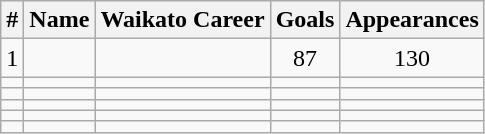<table class="wikitable sortable" style="text-align: center;">
<tr>
<th>#</th>
<th>Name</th>
<th>Waikato Career</th>
<th>Goals</th>
<th>Appearances</th>
</tr>
<tr>
<td align="left">1</td>
<td align="left"> </td>
<td></td>
<td>87</td>
<td>130</td>
</tr>
<tr>
<td align="left"></td>
<td align="left"> </td>
<td></td>
<td></td>
<td></td>
</tr>
<tr>
<td align="left"></td>
<td align="left"> </td>
<td></td>
<td></td>
<td></td>
</tr>
<tr>
<td align="left"></td>
<td align="left"> </td>
<td></td>
<td></td>
<td></td>
</tr>
<tr>
<td align="left"></td>
<td align="left"> </td>
<td></td>
<td></td>
<td></td>
</tr>
<tr>
<td align="left"></td>
<td align="left"> </td>
<td></td>
<td></td>
<td></td>
</tr>
</table>
